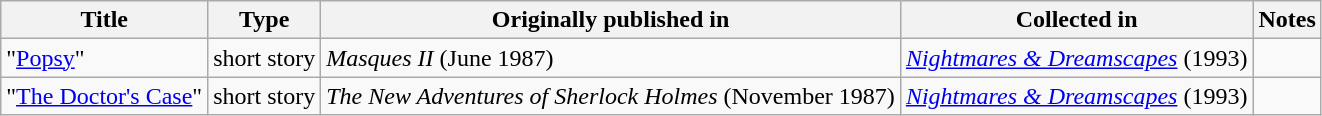<table class="wikitable">
<tr>
<th>Title</th>
<th>Type</th>
<th>Originally published in</th>
<th>Collected in</th>
<th>Notes</th>
</tr>
<tr>
<td>"<a href='#'>Popsy</a>"</td>
<td>short story</td>
<td><em>Masques II</em> (June 1987)</td>
<td><em><a href='#'>Nightmares & Dreamscapes</a></em> (1993)</td>
<td></td>
</tr>
<tr>
<td>"<a href='#'>The Doctor's Case</a>"</td>
<td>short story</td>
<td><em>The New Adventures of Sherlock Holmes</em> (November 1987)</td>
<td><em><a href='#'>Nightmares & Dreamscapes</a></em> (1993)</td>
<td></td>
</tr>
</table>
